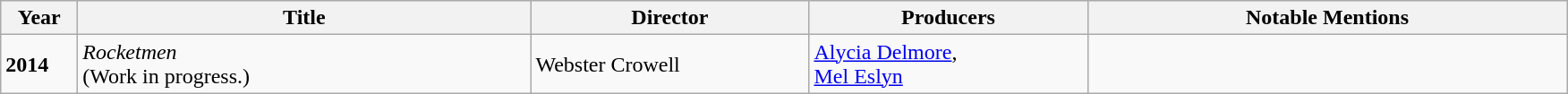<table class="wikitable sortable">
<tr>
<th width="50">Year</th>
<th width="330">Title</th>
<th width="200">Director</th>
<th width="200">Producers</th>
<th width="350">Notable Mentions</th>
</tr>
<tr>
<td rowspan="1"><strong>2014</strong></td>
<td><em>Rocketmen</em><br>(Work in progress.)</td>
<td>Webster Crowell</td>
<td><a href='#'>Alycia Delmore</a>, <br><a href='#'>Mel Eslyn</a></td>
<td></td>
</tr>
</table>
